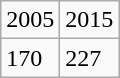<table class="wikitable">
<tr>
<td>2005</td>
<td>2015</td>
</tr>
<tr>
<td>170</td>
<td>227</td>
</tr>
</table>
